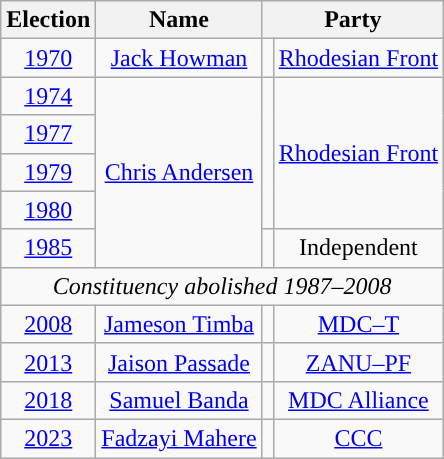<table class="wikitable" style="text-align:center">
<tr>
<th>Election</th>
<th>Name</th>
<th colspan="2">Party</th>
</tr>
<tr>
<td><a href='#'>1970</a></td>
<td><a href='#'>Jack Howman</a></td>
<td style="background-color: "></td>
<td><a href='#'>Rhodesian Front</a></td>
</tr>
<tr>
<td><a href='#'>1974</a></td>
<td rowspan="5"><a href='#'>Chris Andersen</a></td>
<td rowspan="4" style="background-color: "></td>
<td rowspan="4"><a href='#'>Rhodesian Front</a></td>
</tr>
<tr>
<td><a href='#'>1977</a></td>
</tr>
<tr>
<td><a href='#'>1979</a></td>
</tr>
<tr>
<td><a href='#'>1980</a></td>
</tr>
<tr>
<td><a href='#'>1985</a></td>
<td style="background-color: "></td>
<td>Independent</td>
</tr>
<tr>
<td colspan="4"><em>Constituency abolished 1987–2008</em></td>
</tr>
<tr>
<td><a href='#'>2008</a></td>
<td><a href='#'>Jameson Timba</a></td>
<td style="background-color: "></td>
<td><a href='#'>MDC–T</a></td>
</tr>
<tr>
<td><a href='#'>2013</a></td>
<td><a href='#'>Jaison Passade</a></td>
<td style="background-color: "></td>
<td><a href='#'>ZANU–PF</a></td>
</tr>
<tr>
<td><a href='#'>2018</a></td>
<td><a href='#'>Samuel Banda</a></td>
<td style="background-color: "></td>
<td><a href='#'>MDC Alliance</a></td>
</tr>
<tr>
<td><a href='#'>2023</a></td>
<td><a href='#'>Fadzayi Mahere</a></td>
<td style="background-color: "></td>
<td><a href='#'>CCC</a></td>
</tr>
</table>
